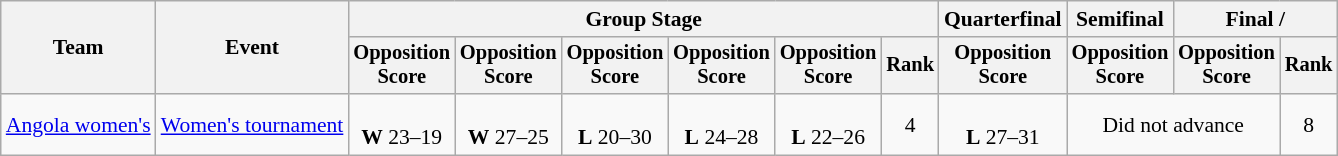<table class="wikitable" style="font-size:90%">
<tr>
<th rowspan=2>Team</th>
<th rowspan=2>Event</th>
<th colspan=6>Group Stage</th>
<th>Quarterfinal</th>
<th>Semifinal</th>
<th colspan=2>Final / </th>
</tr>
<tr style="font-size:95%">
<th>Opposition<br>Score</th>
<th>Opposition<br>Score</th>
<th>Opposition<br>Score</th>
<th>Opposition<br>Score</th>
<th>Opposition<br>Score</th>
<th>Rank</th>
<th>Opposition<br>Score</th>
<th>Opposition<br>Score</th>
<th>Opposition<br>Score</th>
<th>Rank</th>
</tr>
<tr align=center>
<td align=left><a href='#'>Angola women's</a></td>
<td align=left><a href='#'>Women's tournament</a></td>
<td><br><strong>W</strong> 23–19</td>
<td><br><strong>W</strong> 27–25</td>
<td><br><strong>L</strong> 20–30</td>
<td><br><strong>L</strong> 24–28</td>
<td><br><strong>L</strong> 22–26</td>
<td>4</td>
<td><br><strong>L</strong> 27–31</td>
<td colspan=2>Did not advance</td>
<td>8</td>
</tr>
</table>
